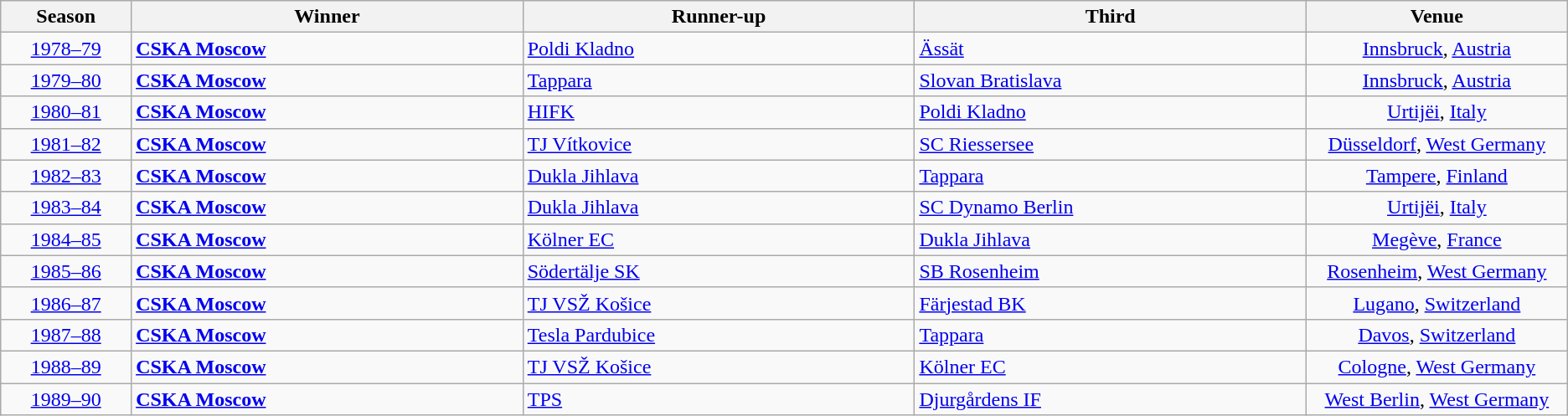<table class="wikitable" style="text-align: center;">
<tr>
<th width=5%>Season</th>
<th width=15%>Winner</th>
<th width=15%>Runner-up</th>
<th width=15%>Third</th>
<th width=10%>Venue</th>
</tr>
<tr>
<td><a href='#'>1978–79</a></td>
<td style="text-align: left;"> <strong><a href='#'>CSKA Moscow</a></strong></td>
<td style="text-align: left;"> <a href='#'>Poldi Kladno</a></td>
<td style="text-align: left;"> <a href='#'>Ässät</a></td>
<td><a href='#'>Innsbruck</a>, <a href='#'>Austria</a></td>
</tr>
<tr>
<td><a href='#'>1979–80</a></td>
<td style="text-align: left;"> <strong><a href='#'>CSKA Moscow</a></strong></td>
<td style="text-align: left;"> <a href='#'>Tappara</a></td>
<td style="text-align: left;"> <a href='#'>Slovan Bratislava</a></td>
<td><a href='#'>Innsbruck</a>, <a href='#'>Austria</a></td>
</tr>
<tr>
<td><a href='#'>1980–81</a></td>
<td style="text-align: left;"> <strong><a href='#'>CSKA Moscow</a></strong></td>
<td style="text-align: left;"> <a href='#'>HIFK</a></td>
<td style="text-align: left;"> <a href='#'>Poldi Kladno</a></td>
<td><a href='#'>Urtijëi</a>, <a href='#'>Italy</a></td>
</tr>
<tr>
<td><a href='#'>1981–82</a></td>
<td style="text-align: left;"> <strong><a href='#'>CSKA Moscow</a></strong></td>
<td style="text-align: left;"> <a href='#'>TJ Vítkovice</a></td>
<td style="text-align: left;"> <a href='#'>SC Riessersee</a></td>
<td><a href='#'>Düsseldorf</a>, <a href='#'>West Germany</a></td>
</tr>
<tr>
<td><a href='#'>1982–83</a></td>
<td style="text-align: left;"> <strong><a href='#'>CSKA Moscow</a></strong></td>
<td style="text-align: left;"> <a href='#'>Dukla Jihlava</a></td>
<td style="text-align: left;"> <a href='#'>Tappara</a></td>
<td><a href='#'>Tampere</a>, <a href='#'>Finland</a></td>
</tr>
<tr>
<td><a href='#'>1983–84</a></td>
<td style="text-align: left;"> <strong><a href='#'>CSKA Moscow</a></strong></td>
<td style="text-align: left;"> <a href='#'>Dukla Jihlava</a></td>
<td style="text-align: left;"> <a href='#'>SC Dynamo Berlin</a></td>
<td><a href='#'>Urtijëi</a>, <a href='#'>Italy</a></td>
</tr>
<tr>
<td><a href='#'>1984–85</a></td>
<td style="text-align: left;"> <strong><a href='#'>CSKA Moscow</a></strong></td>
<td style="text-align: left;"> <a href='#'>Kölner EC</a></td>
<td style="text-align: left;"> <a href='#'>Dukla Jihlava</a></td>
<td><a href='#'>Megève</a>, <a href='#'>France</a></td>
</tr>
<tr>
<td><a href='#'>1985–86</a></td>
<td style="text-align: left;"> <strong><a href='#'>CSKA Moscow</a></strong></td>
<td style="text-align: left;"> <a href='#'>Södertälje SK</a></td>
<td style="text-align: left;"> <a href='#'>SB Rosenheim</a></td>
<td><a href='#'>Rosenheim</a>, <a href='#'>West Germany</a></td>
</tr>
<tr>
<td><a href='#'>1986–87</a></td>
<td style="text-align: left;"> <strong><a href='#'>CSKA Moscow</a></strong></td>
<td style="text-align: left;"> <a href='#'>TJ VSŽ Košice</a></td>
<td style="text-align: left;"> <a href='#'>Färjestad BK</a></td>
<td><a href='#'>Lugano</a>, <a href='#'>Switzerland</a></td>
</tr>
<tr>
<td><a href='#'>1987–88</a></td>
<td style="text-align: left;"> <strong><a href='#'>CSKA Moscow</a></strong></td>
<td style="text-align: left;"> <a href='#'>Tesla Pardubice</a></td>
<td style="text-align: left;"> <a href='#'>Tappara</a></td>
<td><a href='#'>Davos</a>, <a href='#'>Switzerland</a></td>
</tr>
<tr>
<td><a href='#'>1988–89</a></td>
<td style="text-align: left;"> <strong><a href='#'>CSKA Moscow</a></strong></td>
<td style="text-align: left;"> <a href='#'>TJ VSŽ Košice</a></td>
<td style="text-align: left;"> <a href='#'>Kölner EC</a></td>
<td><a href='#'>Cologne</a>, <a href='#'>West Germany</a></td>
</tr>
<tr>
<td><a href='#'>1989–90</a></td>
<td style="text-align: left;"> <strong><a href='#'>CSKA Moscow</a></strong></td>
<td style="text-align: left;"> <a href='#'>TPS</a></td>
<td style="text-align: left;"> <a href='#'>Djurgårdens IF</a></td>
<td><a href='#'>West Berlin</a>, <a href='#'>West Germany</a></td>
</tr>
</table>
